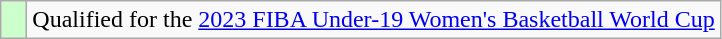<table class="wikitable">
<tr>
<td width=10px bgcolor="#ccffcc"></td>
<td>Qualified for the <a href='#'>2023 FIBA Under-19 Women's Basketball World Cup</a></td>
</tr>
</table>
